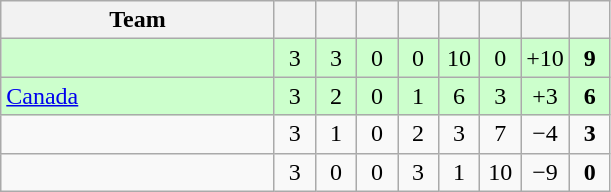<table class="wikitable" style="text-align: center;">
<tr>
<th width="175">Team</th>
<th width="20"></th>
<th width="20"></th>
<th width="20"></th>
<th width="20"></th>
<th width="20"></th>
<th width="20"></th>
<th width="20"></th>
<th width="20"></th>
</tr>
<tr style="background:#ccffcc;">
<td align=left></td>
<td>3</td>
<td>3</td>
<td>0</td>
<td>0</td>
<td>10</td>
<td>0</td>
<td>+10</td>
<td><strong>9</strong></td>
</tr>
<tr style="background:#ccffcc;">
<td align=left> <a href='#'>Canada</a></td>
<td>3</td>
<td>2</td>
<td>0</td>
<td>1</td>
<td>6</td>
<td>3</td>
<td>+3</td>
<td><strong>6</strong></td>
</tr>
<tr>
<td align=left></td>
<td>3</td>
<td>1</td>
<td>0</td>
<td>2</td>
<td>3</td>
<td>7</td>
<td>−4</td>
<td><strong>3</strong></td>
</tr>
<tr>
<td align=left></td>
<td>3</td>
<td>0</td>
<td>0</td>
<td>3</td>
<td>1</td>
<td>10</td>
<td>−9</td>
<td><strong>0</strong></td>
</tr>
</table>
